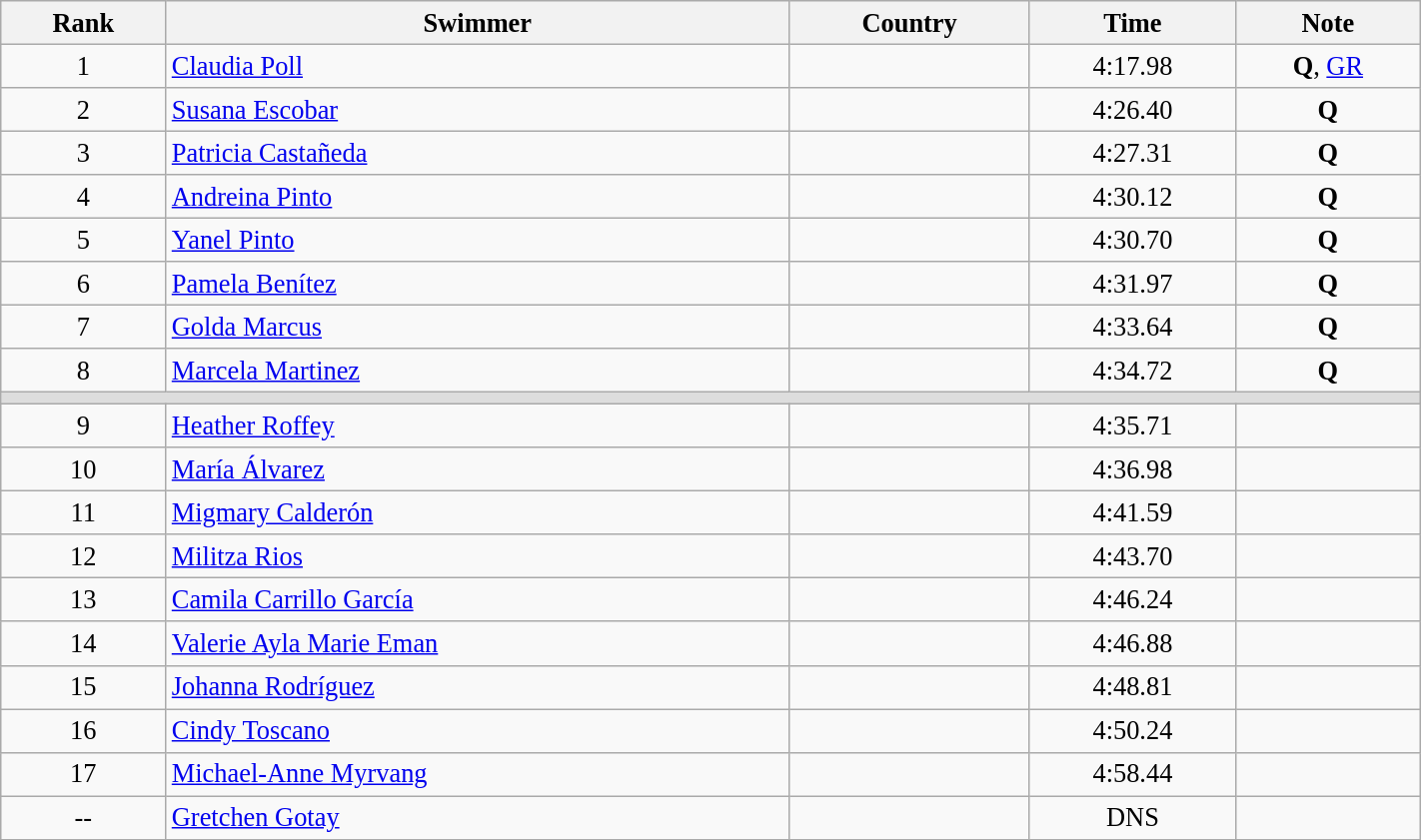<table class="wikitable" style=" text-align:center; font-size:110%;" width="75%">
<tr>
<th>Rank</th>
<th>Swimmer</th>
<th>Country</th>
<th>Time</th>
<th>Note</th>
</tr>
<tr>
<td>1</td>
<td align=left><a href='#'>Claudia Poll</a></td>
<td align=left></td>
<td>4:17.98</td>
<td><strong>Q</strong>, <a href='#'>GR</a></td>
</tr>
<tr>
<td>2</td>
<td align=left><a href='#'>Susana Escobar</a></td>
<td align=left></td>
<td>4:26.40</td>
<td><strong>Q</strong></td>
</tr>
<tr>
<td>3</td>
<td align=left><a href='#'>Patricia Castañeda</a></td>
<td align=left></td>
<td>4:27.31</td>
<td><strong>Q</strong></td>
</tr>
<tr>
<td>4</td>
<td align=left><a href='#'>Andreina Pinto</a></td>
<td align=left></td>
<td>4:30.12</td>
<td><strong>Q</strong></td>
</tr>
<tr>
<td>5</td>
<td align=left><a href='#'>Yanel Pinto</a></td>
<td align=left></td>
<td>4:30.70</td>
<td><strong>Q</strong></td>
</tr>
<tr>
<td>6</td>
<td align=left><a href='#'>Pamela Benítez</a></td>
<td align=left></td>
<td>4:31.97</td>
<td><strong>Q</strong></td>
</tr>
<tr>
<td>7</td>
<td align=left><a href='#'>Golda Marcus</a></td>
<td align=left></td>
<td>4:33.64</td>
<td><strong>Q</strong></td>
</tr>
<tr>
<td>8</td>
<td align=left><a href='#'>Marcela Martinez</a></td>
<td align=left></td>
<td>4:34.72</td>
<td><strong>Q</strong></td>
</tr>
<tr bgcolor=#DDDDDD>
<td colspan=5></td>
</tr>
<tr>
<td>9</td>
<td align=left><a href='#'>Heather Roffey</a></td>
<td align=left></td>
<td>4:35.71</td>
<td></td>
</tr>
<tr>
<td>10</td>
<td align=left><a href='#'>María Álvarez</a></td>
<td align=left></td>
<td>4:36.98</td>
<td></td>
</tr>
<tr>
<td>11</td>
<td align=left><a href='#'>Migmary Calderón</a></td>
<td align=left></td>
<td>4:41.59</td>
<td></td>
</tr>
<tr>
<td>12</td>
<td align=left><a href='#'>Militza Rios</a></td>
<td align=left></td>
<td>4:43.70</td>
<td></td>
</tr>
<tr>
<td>13</td>
<td align=left><a href='#'>Camila Carrillo García</a></td>
<td align=left></td>
<td>4:46.24</td>
<td></td>
</tr>
<tr>
<td>14</td>
<td align=left><a href='#'>Valerie Ayla Marie Eman</a></td>
<td align=left></td>
<td>4:46.88</td>
<td></td>
</tr>
<tr>
<td>15</td>
<td align=left><a href='#'>Johanna Rodríguez</a></td>
<td align=left></td>
<td>4:48.81</td>
<td></td>
</tr>
<tr>
<td>16</td>
<td align=left><a href='#'>Cindy Toscano</a></td>
<td align=left></td>
<td>4:50.24</td>
<td></td>
</tr>
<tr>
<td>17</td>
<td align=left><a href='#'>Michael-Anne Myrvang</a></td>
<td align=left></td>
<td>4:58.44</td>
<td></td>
</tr>
<tr>
<td>--</td>
<td align=left><a href='#'>Gretchen Gotay</a></td>
<td align=left></td>
<td>DNS</td>
<td></td>
</tr>
<tr>
</tr>
</table>
